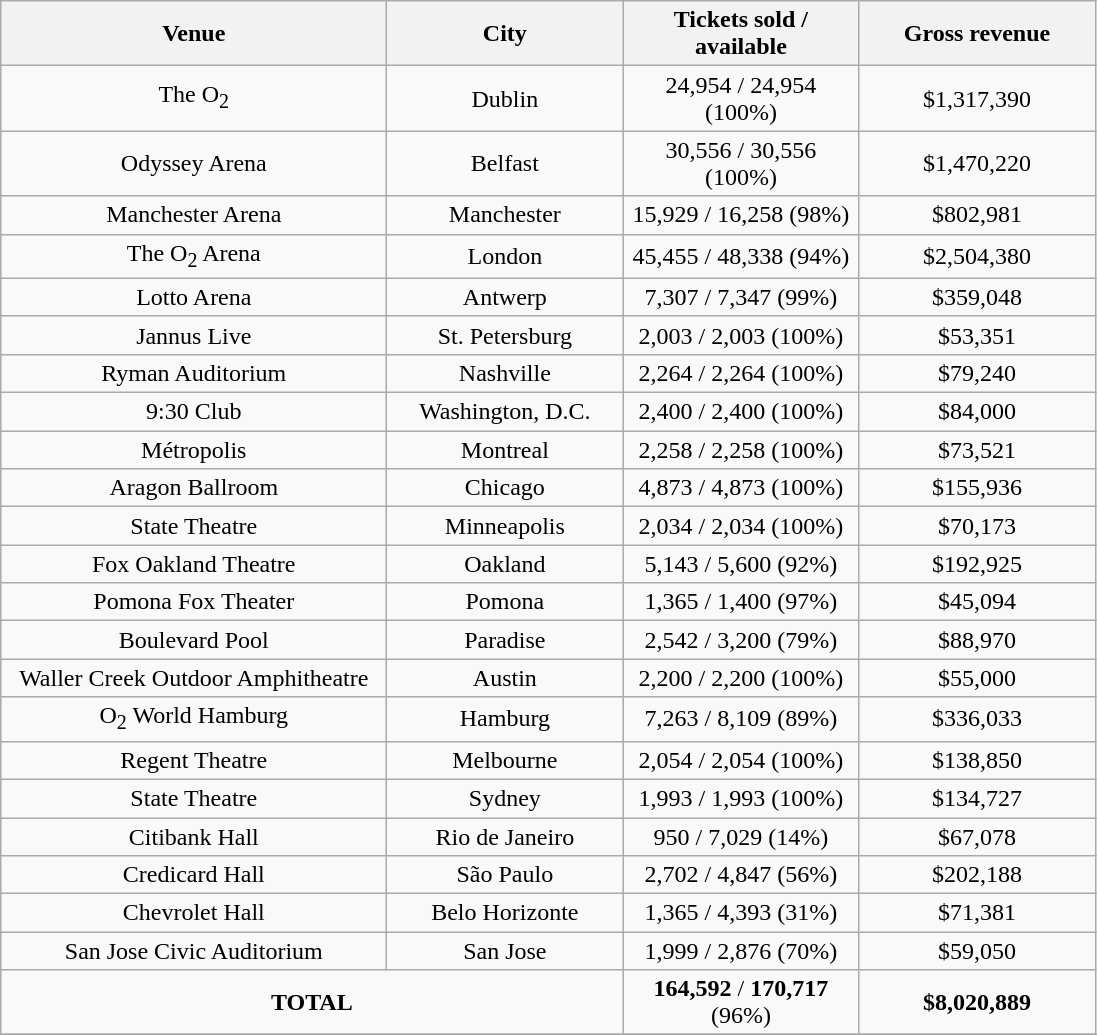<table class="wikitable" style="text-align:center;">
<tr>
<th width="250">Venue</th>
<th width="150">City</th>
<th width="150">Tickets sold / available</th>
<th width="150">Gross revenue</th>
</tr>
<tr>
<td>The O<sub>2</sub></td>
<td>Dublin</td>
<td>24,954 / 24,954 (100%)</td>
<td>$1,317,390</td>
</tr>
<tr>
<td>Odyssey Arena</td>
<td>Belfast</td>
<td>30,556 / 30,556 (100%)</td>
<td>$1,470,220</td>
</tr>
<tr>
<td>Manchester Arena</td>
<td>Manchester</td>
<td>15,929 / 16,258 (98%)</td>
<td>$802,981</td>
</tr>
<tr>
<td>The O<sub>2</sub> Arena</td>
<td>London</td>
<td>45,455 / 48,338 (94%)</td>
<td>$2,504,380</td>
</tr>
<tr>
<td>Lotto Arena</td>
<td>Antwerp</td>
<td>7,307 / 7,347 (99%)</td>
<td>$359,048</td>
</tr>
<tr>
<td>Jannus Live</td>
<td>St. Petersburg</td>
<td>2,003 / 2,003 (100%)</td>
<td>$53,351</td>
</tr>
<tr>
<td>Ryman Auditorium</td>
<td>Nashville</td>
<td>2,264 / 2,264 (100%)</td>
<td>$79,240</td>
</tr>
<tr>
<td>9:30 Club</td>
<td>Washington, D.C.</td>
<td>2,400 / 2,400 (100%)</td>
<td>$84,000</td>
</tr>
<tr>
<td>Métropolis</td>
<td>Montreal</td>
<td>2,258 / 2,258 (100%)</td>
<td>$73,521</td>
</tr>
<tr>
<td>Aragon Ballroom</td>
<td>Chicago</td>
<td>4,873 / 4,873 (100%)</td>
<td>$155,936</td>
</tr>
<tr>
<td>State Theatre</td>
<td>Minneapolis</td>
<td>2,034 / 2,034 (100%)</td>
<td>$70,173</td>
</tr>
<tr>
<td>Fox Oakland Theatre</td>
<td>Oakland</td>
<td>5,143 / 5,600 (92%)</td>
<td>$192,925</td>
</tr>
<tr>
<td>Pomona Fox Theater</td>
<td>Pomona</td>
<td>1,365 / 1,400 (97%)</td>
<td>$45,094</td>
</tr>
<tr>
<td>Boulevard Pool</td>
<td>Paradise</td>
<td>2,542 / 3,200 (79%)</td>
<td>$88,970</td>
</tr>
<tr>
<td>Waller Creek Outdoor Amphitheatre</td>
<td>Austin</td>
<td>2,200 / 2,200 (100%)</td>
<td>$55,000</td>
</tr>
<tr>
<td>O<sub>2</sub> World Hamburg</td>
<td>Hamburg</td>
<td>7,263 / 8,109 (89%)</td>
<td>$336,033</td>
</tr>
<tr>
<td>Regent Theatre</td>
<td>Melbourne</td>
<td>2,054 / 2,054 (100%)</td>
<td>$138,850</td>
</tr>
<tr>
<td>State Theatre</td>
<td>Sydney</td>
<td>1,993 / 1,993 (100%)</td>
<td>$134,727</td>
</tr>
<tr>
<td>Citibank Hall</td>
<td>Rio de Janeiro</td>
<td>950 / 7,029 (14%)</td>
<td>$67,078</td>
</tr>
<tr>
<td>Credicard Hall</td>
<td>São Paulo</td>
<td>2,702 / 4,847 (56%)</td>
<td>$202,188</td>
</tr>
<tr>
<td>Chevrolet Hall</td>
<td>Belo Horizonte</td>
<td>1,365 / 4,393 (31%)</td>
<td>$71,381 </td>
</tr>
<tr>
<td>San Jose Civic Auditorium</td>
<td>San Jose</td>
<td>1,999 / 2,876 (70%)</td>
<td>$59,050</td>
</tr>
<tr>
<td colspan="2"><strong>TOTAL</strong></td>
<td><strong>164,592</strong> / <strong>170,717</strong> (96%)</td>
<td><strong>$8,020,889</strong></td>
</tr>
<tr>
</tr>
</table>
